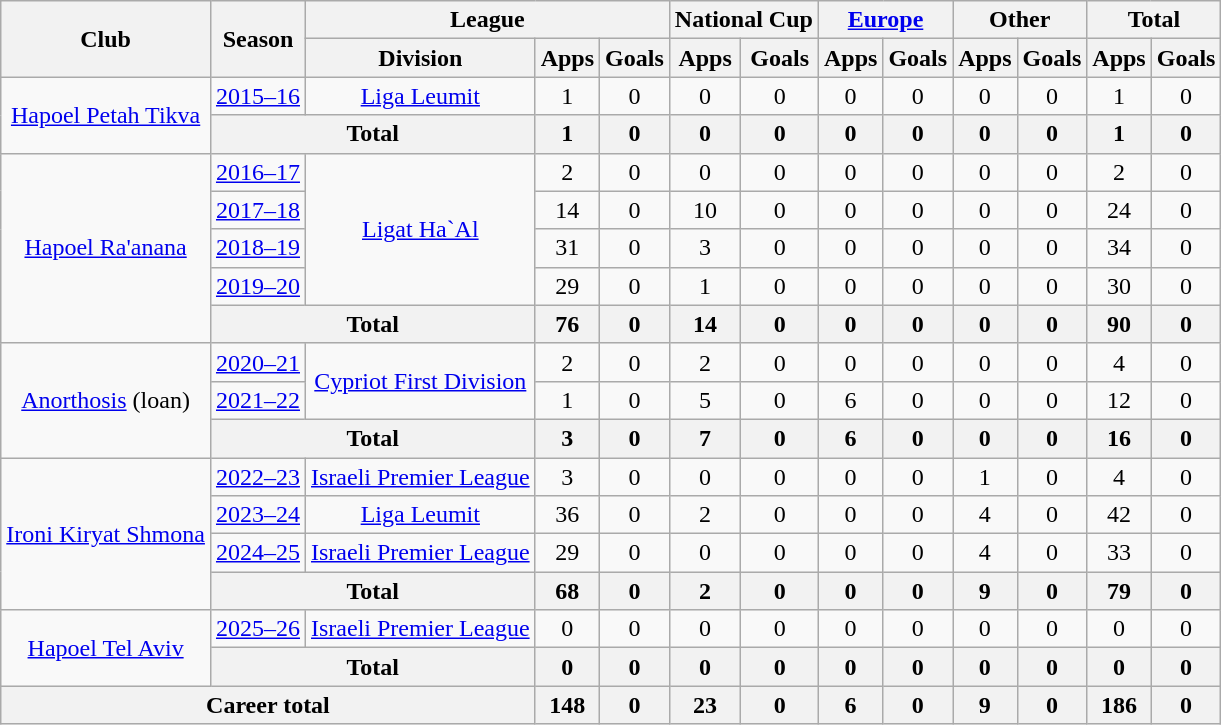<table class="wikitable" style="text-align:center">
<tr>
<th rowspan=2>Club</th>
<th rowspan=2>Season</th>
<th colspan=3>League</th>
<th colspan=2>National Cup</th>
<th colspan=2><a href='#'>Europe</a></th>
<th colspan=2>Other</th>
<th colspan=2>Total</th>
</tr>
<tr>
<th>Division</th>
<th>Apps</th>
<th>Goals</th>
<th>Apps</th>
<th>Goals</th>
<th>Apps</th>
<th>Goals</th>
<th>Apps</th>
<th>Goals</th>
<th>Apps</th>
<th>Goals</th>
</tr>
<tr>
<td rowspan="2"><a href='#'>Hapoel Petah Tikva</a></td>
<td><a href='#'>2015–16</a></td>
<td><a href='#'>Liga Leumit</a></td>
<td>1</td>
<td>0</td>
<td>0</td>
<td>0</td>
<td>0</td>
<td>0</td>
<td>0</td>
<td>0</td>
<td>1</td>
<td>0</td>
</tr>
<tr>
<th colspan="2">Total</th>
<th>1</th>
<th>0</th>
<th>0</th>
<th>0</th>
<th>0</th>
<th>0</th>
<th>0</th>
<th>0</th>
<th>1</th>
<th>0</th>
</tr>
<tr>
<td rowspan="5"><a href='#'>Hapoel Ra'anana</a></td>
<td><a href='#'>2016–17</a></td>
<td rowspan=4><a href='#'>Ligat Ha`Al</a></td>
<td>2</td>
<td>0</td>
<td>0</td>
<td>0</td>
<td>0</td>
<td>0</td>
<td>0</td>
<td>0</td>
<td>2</td>
<td>0</td>
</tr>
<tr>
<td><a href='#'>2017–18</a></td>
<td>14</td>
<td>0</td>
<td>10</td>
<td>0</td>
<td>0</td>
<td>0</td>
<td>0</td>
<td>0</td>
<td>24</td>
<td>0</td>
</tr>
<tr>
<td><a href='#'>2018–19</a></td>
<td>31</td>
<td>0</td>
<td>3</td>
<td>0</td>
<td>0</td>
<td>0</td>
<td>0</td>
<td>0</td>
<td>34</td>
<td>0</td>
</tr>
<tr>
<td><a href='#'>2019–20</a></td>
<td>29</td>
<td>0</td>
<td>1</td>
<td>0</td>
<td>0</td>
<td>0</td>
<td>0</td>
<td>0</td>
<td>30</td>
<td>0</td>
</tr>
<tr>
<th colspan="2">Total</th>
<th>76</th>
<th>0</th>
<th>14</th>
<th>0</th>
<th>0</th>
<th>0</th>
<th>0</th>
<th>0</th>
<th>90</th>
<th>0</th>
</tr>
<tr>
<td rowspan=3><a href='#'>Anorthosis</a> (loan)</td>
<td><a href='#'>2020–21</a></td>
<td rowspan=2><a href='#'>Cypriot First Division</a></td>
<td>2</td>
<td>0</td>
<td>2</td>
<td>0</td>
<td>0</td>
<td>0</td>
<td>0</td>
<td>0</td>
<td>4</td>
<td>0</td>
</tr>
<tr>
<td><a href='#'>2021–22</a></td>
<td>1</td>
<td>0</td>
<td>5</td>
<td>0</td>
<td>6</td>
<td>0</td>
<td>0</td>
<td>0</td>
<td>12</td>
<td>0</td>
</tr>
<tr>
<th colspan="2">Total</th>
<th>3</th>
<th>0</th>
<th>7</th>
<th>0</th>
<th>6</th>
<th>0</th>
<th>0</th>
<th>0</th>
<th>16</th>
<th>0</th>
</tr>
<tr>
<td rowspan="4"><a href='#'>Ironi Kiryat Shmona</a></td>
<td><a href='#'>2022–23</a></td>
<td><a href='#'>Israeli Premier League</a></td>
<td>3</td>
<td>0</td>
<td>0</td>
<td>0</td>
<td>0</td>
<td>0</td>
<td>1</td>
<td>0</td>
<td>4</td>
<td>0</td>
</tr>
<tr>
<td><a href='#'>2023–24</a></td>
<td><a href='#'>Liga Leumit</a></td>
<td>36</td>
<td>0</td>
<td>2</td>
<td>0</td>
<td>0</td>
<td>0</td>
<td>4</td>
<td>0</td>
<td>42</td>
<td>0</td>
</tr>
<tr>
<td><a href='#'>2024–25</a></td>
<td><a href='#'>Israeli Premier League</a></td>
<td>29</td>
<td>0</td>
<td>0</td>
<td>0</td>
<td>0</td>
<td>0</td>
<td>4</td>
<td>0</td>
<td>33</td>
<td>0</td>
</tr>
<tr>
<th colspan="2">Total</th>
<th>68</th>
<th>0</th>
<th>2</th>
<th>0</th>
<th>0</th>
<th>0</th>
<th>9</th>
<th>0</th>
<th>79</th>
<th>0</th>
</tr>
<tr>
<td rowspan="2"><a href='#'>Hapoel Tel Aviv</a></td>
<td><a href='#'>2025–26</a></td>
<td><a href='#'>Israeli Premier League</a></td>
<td>0</td>
<td>0</td>
<td>0</td>
<td>0</td>
<td>0</td>
<td>0</td>
<td>0</td>
<td>0</td>
<td>0</td>
<td>0</td>
</tr>
<tr>
<th colspan="2">Total</th>
<th>0</th>
<th>0</th>
<th>0</th>
<th>0</th>
<th>0</th>
<th>0</th>
<th>0</th>
<th>0</th>
<th>0</th>
<th>0</th>
</tr>
<tr>
<th colspan="3">Career total</th>
<th>148</th>
<th>0</th>
<th>23</th>
<th>0</th>
<th>6</th>
<th>0</th>
<th>9</th>
<th>0</th>
<th>186</th>
<th>0</th>
</tr>
</table>
